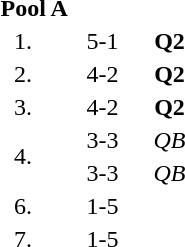<table style="text-align:center">
<tr>
<td colspan=4 align=left><strong>Pool A</strong></td>
</tr>
<tr>
<td width=30>1.</td>
<td align=left></td>
<td width=60>5-1</td>
<td><strong>Q2</strong></td>
</tr>
<tr>
<td>2.</td>
<td align=left></td>
<td>4-2</td>
<td><strong>Q2</strong></td>
</tr>
<tr>
<td>3.</td>
<td align=left></td>
<td>4-2</td>
<td><strong>Q2</strong></td>
</tr>
<tr>
<td rowspan=2>4.</td>
<td align=left></td>
<td>3-3</td>
<td><em>QB</em></td>
</tr>
<tr>
<td align=left></td>
<td>3-3</td>
<td><em>QB</em></td>
</tr>
<tr>
<td>6.</td>
<td align=left></td>
<td>1-5</td>
<td></td>
</tr>
<tr>
<td>7.</td>
<td align=left></td>
<td>1-5</td>
<td></td>
</tr>
</table>
